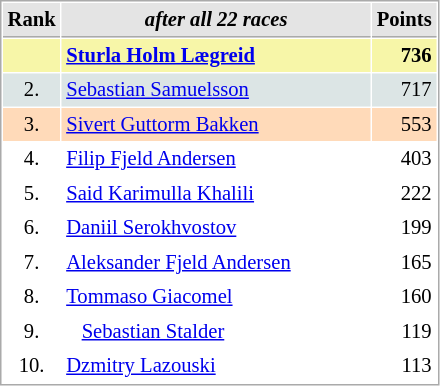<table cellspacing="1" cellpadding="3" style="border:1px solid #aaa; font-size:86%;">
<tr style="background:#e4e4e4;">
<th style="border-bottom:1px solid #aaa; width:10px;">Rank</th>
<th style="border-bottom:1px solid #aaa; width:200px; white-space:nowrap;"><em>after all 22 races</em></th>
<th style="border-bottom:1px solid #aaa; width:20px;">Points</th>
</tr>
<tr style="background:#f7f6a8;">
<td style="text-align:center"></td>
<td> <strong><a href='#'>Sturla Holm Lægreid</a></strong></td>
<td style="text-align:right"><strong>736</strong></td>
</tr>
<tr style="background:#dce5e5;">
<td style="text-align:center">2.</td>
<td> <a href='#'>Sebastian Samuelsson</a></td>
<td style="text-align:right">717</td>
</tr>
<tr style="background:#ffdab9;">
<td style="text-align:center">3.</td>
<td> <a href='#'>Sivert Guttorm Bakken</a></td>
<td style="text-align:right">553</td>
</tr>
<tr>
<td style="text-align:center">4.</td>
<td> <a href='#'>Filip Fjeld Andersen</a></td>
<td style="text-align:right">403</td>
</tr>
<tr>
<td style="text-align:center">5.</td>
<td> <a href='#'>Said Karimulla Khalili</a></td>
<td style="text-align:right">222</td>
</tr>
<tr>
<td style="text-align:center">6.</td>
<td> <a href='#'>Daniil Serokhvostov</a></td>
<td style="text-align:right">199</td>
</tr>
<tr>
<td style="text-align:center">7.</td>
<td> <a href='#'>Aleksander Fjeld Andersen</a></td>
<td style="text-align:right">165</td>
</tr>
<tr>
<td style="text-align:center">8.</td>
<td> <a href='#'>Tommaso Giacomel</a></td>
<td style="text-align:right">160</td>
</tr>
<tr>
<td style="text-align:center">9.</td>
<td>   <a href='#'>Sebastian Stalder</a></td>
<td style="text-align:right">119</td>
</tr>
<tr>
<td style="text-align:center">10.</td>
<td> <a href='#'>Dzmitry Lazouski</a></td>
<td style="text-align:right">113</td>
</tr>
</table>
